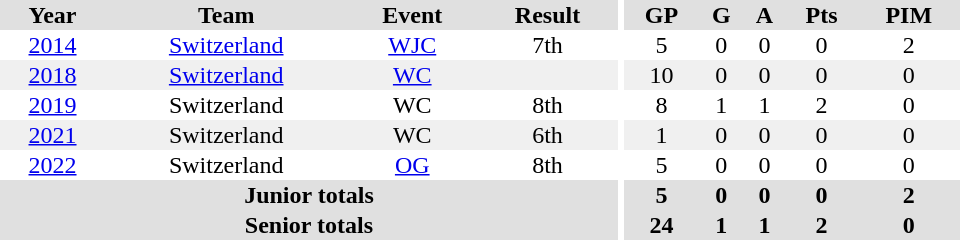<table border="0" cellpadding="1" cellspacing="0" ID="Table3" style="text-align:center; width:40em">
<tr ALIGN="center" bgcolor="#e0e0e0">
<th>Year</th>
<th>Team</th>
<th>Event</th>
<th>Result</th>
<th rowspan="99" bgcolor="#ffffff"></th>
<th>GP</th>
<th>G</th>
<th>A</th>
<th>Pts</th>
<th>PIM</th>
</tr>
<tr>
<td><a href='#'>2014</a></td>
<td><a href='#'>Switzerland</a></td>
<td><a href='#'>WJC</a></td>
<td>7th</td>
<td>5</td>
<td>0</td>
<td>0</td>
<td>0</td>
<td>2</td>
</tr>
<tr bgcolor="#f0f0f0">
<td><a href='#'>2018</a></td>
<td><a href='#'>Switzerland</a></td>
<td><a href='#'>WC</a></td>
<td></td>
<td>10</td>
<td>0</td>
<td>0</td>
<td>0</td>
<td>0</td>
</tr>
<tr>
<td><a href='#'>2019</a></td>
<td>Switzerland</td>
<td>WC</td>
<td>8th</td>
<td>8</td>
<td>1</td>
<td>1</td>
<td>2</td>
<td>0</td>
</tr>
<tr bgcolor="#f0f0f0">
<td><a href='#'>2021</a></td>
<td>Switzerland</td>
<td>WC</td>
<td>6th</td>
<td>1</td>
<td>0</td>
<td>0</td>
<td>0</td>
<td>0</td>
</tr>
<tr>
<td><a href='#'>2022</a></td>
<td>Switzerland</td>
<td><a href='#'>OG</a></td>
<td>8th</td>
<td>5</td>
<td>0</td>
<td>0</td>
<td>0</td>
<td>0</td>
</tr>
<tr bgcolor="#e0e0e0">
<th colspan="4">Junior totals</th>
<th>5</th>
<th>0</th>
<th>0</th>
<th>0</th>
<th>2</th>
</tr>
<tr bgcolor="#e0e0e0">
<th colspan="4">Senior totals</th>
<th>24</th>
<th>1</th>
<th>1</th>
<th>2</th>
<th>0</th>
</tr>
</table>
